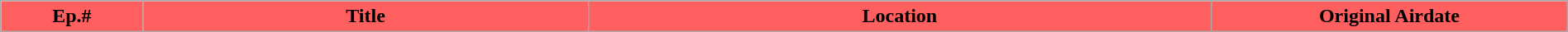<table class="wikitable plainrowheaders"  style="width:100%; background:#fff;">
<tr>
<th style="background:#FF5F5F; width:8%;"><span>Ep.#</span></th>
<th style="background:#FF5F5F; width:25%;"><span>Title</span></th>
<th style="background:#FF5F5F; width:35%;"><span>Location</span></th>
<th style="background:#FF5F5F; width:20%;"><span>Original Airdate</span><br>













</th>
</tr>
</table>
